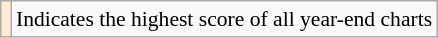<table class="wikitable sortable" style="font-size:90%;">
<tr>
<th scope="row" style="background-color:#FFEBD2"></th>
<td>Indicates the highest score of all year-end charts</td>
</tr>
</table>
